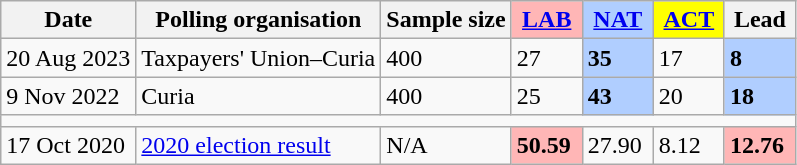<table class="wikitable">
<tr>
<th>Date</th>
<th>Polling organisation</th>
<th>Sample size</th>
<th style="background-color:#FFB6B6;width:40px"><a href='#'>LAB</a></th>
<th style="background-color:#B0CEFF;width:40px"><a href='#'>NAT</a></th>
<th style="background-color:#FFFF00;width:40px"><a href='#'>ACT</a></th>
<th style="width:40px;">Lead</th>
</tr>
<tr>
<td>20 Aug 2023</td>
<td>Taxpayers' Union–Curia</td>
<td>400</td>
<td>27</td>
<td style="background:#B0CEFF;"><strong>35</strong></td>
<td>17</td>
<td style="background:#B0CEFF;"><strong>8</strong></td>
</tr>
<tr>
<td>9 Nov 2022</td>
<td>Curia</td>
<td>400</td>
<td>25</td>
<td style="background:#B0CEFF;"><strong>43</strong></td>
<td>20</td>
<td style="background:#B0CEFF;"><strong>18</strong></td>
</tr>
<tr>
<td colspan="10"></td>
</tr>
<tr>
<td>17 Oct 2020</td>
<td><a href='#'>2020 election result</a></td>
<td>N/A</td>
<td style="background-color:#FFB6B6;"><strong>50.59</strong></td>
<td>27.90</td>
<td>8.12</td>
<td style="background-color:#FFB6B6;"><strong>12.76</strong></td>
</tr>
</table>
